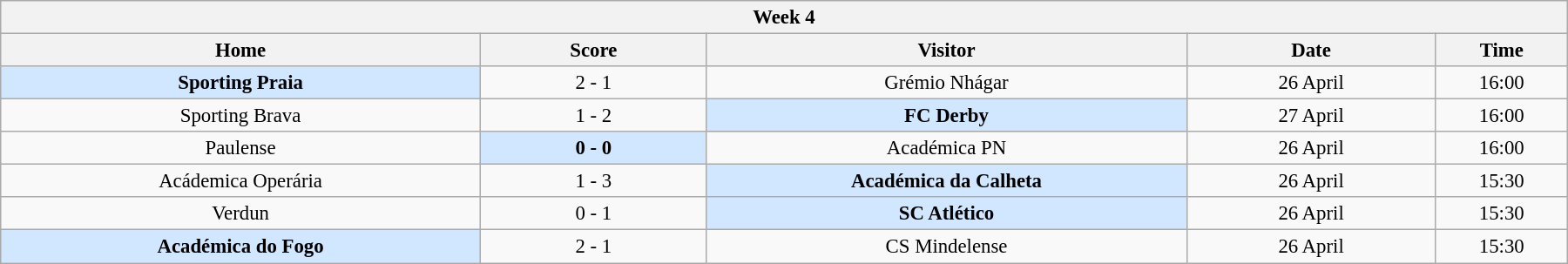<table class="wikitable" style="margin:1em auto; font-size:95%; text-align: center; width: 95%;">
<tr>
<th colspan="12" style="with: 100%;">Week 4</th>
</tr>
<tr>
<th width="200">Home</th>
<th width="90">Score</th>
<th width="200">Visitor</th>
<th width="100">Date</th>
<th width="50">Time</th>
</tr>
<tr>
<td bgcolor=#D0E7FF><strong>Sporting Praia</strong></td>
<td>2 - 1</td>
<td>Grémio Nhágar</td>
<td>26 April</td>
<td>16:00</td>
</tr>
<tr>
<td>Sporting Brava</td>
<td>1 - 2</td>
<td bgcolor=#D0E7FF><strong>FC Derby</strong></td>
<td>27 April</td>
<td>16:00</td>
</tr>
<tr>
<td>Paulense</td>
<td bgcolor=#D0E7FF><strong>0 - 0</strong></td>
<td>Académica PN</td>
<td>26 April</td>
<td>16:00</td>
</tr>
<tr>
<td>Acádemica Operária</td>
<td>1 - 3</td>
<td bgcolor=#D0E7FF><strong>Académica da Calheta</strong></td>
<td>26 April</td>
<td>15:30</td>
</tr>
<tr>
<td>Verdun</td>
<td>0 - 1</td>
<td bgcolor=#D0E7FF><strong>SC Atlético</strong></td>
<td>26 April</td>
<td>15:30</td>
</tr>
<tr>
<td bgcolor=#D0E7FF><strong>Académica do Fogo</strong></td>
<td>2 - 1</td>
<td>CS Mindelense</td>
<td>26 April</td>
<td>15:30</td>
</tr>
</table>
